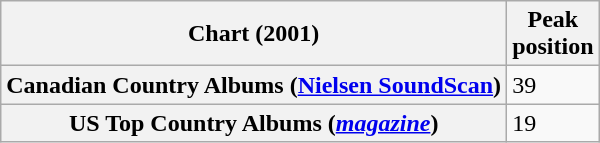<table class="wikitable plainrowheaders">
<tr>
<th>Chart (2001)</th>
<th>Peak<br>position</th>
</tr>
<tr>
<th scope="row">Canadian Country Albums (<a href='#'>Nielsen SoundScan</a>)</th>
<td>39</td>
</tr>
<tr>
<th scope="row">US Top Country Albums (<em><a href='#'>magazine</a></em>)</th>
<td>19</td>
</tr>
</table>
